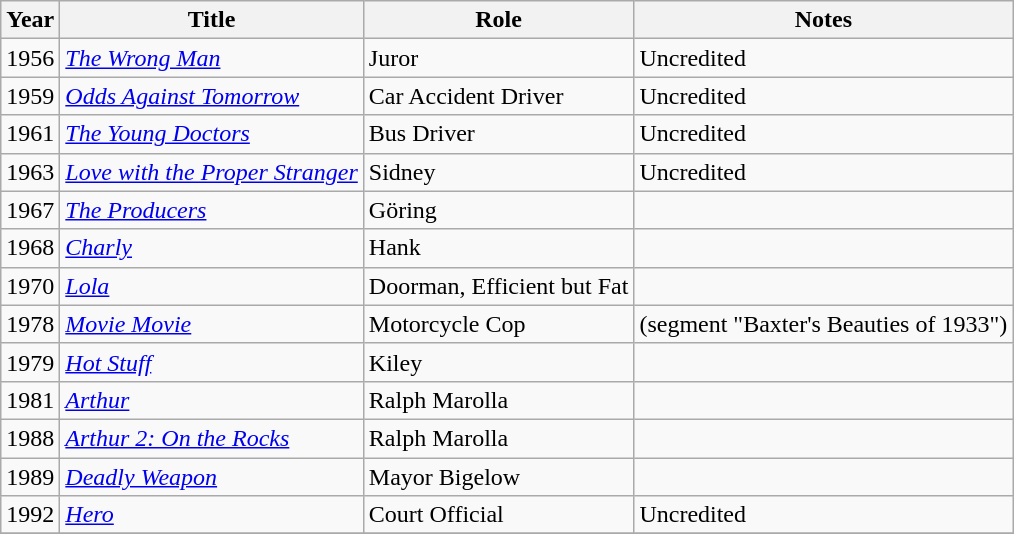<table class="wikitable">
<tr>
<th>Year</th>
<th>Title</th>
<th>Role</th>
<th>Notes</th>
</tr>
<tr>
<td>1956</td>
<td><em><a href='#'>The Wrong Man</a></em></td>
<td>Juror</td>
<td>Uncredited</td>
</tr>
<tr>
<td>1959</td>
<td><em><a href='#'>Odds Against Tomorrow</a></em></td>
<td>Car Accident Driver</td>
<td>Uncredited</td>
</tr>
<tr>
<td>1961</td>
<td><em><a href='#'>The Young Doctors</a></em></td>
<td>Bus Driver</td>
<td>Uncredited</td>
</tr>
<tr>
<td>1963</td>
<td><em><a href='#'>Love with the Proper Stranger</a></em></td>
<td>Sidney</td>
<td>Uncredited</td>
</tr>
<tr>
<td>1967</td>
<td><em><a href='#'>The Producers</a></em></td>
<td>Göring</td>
<td></td>
</tr>
<tr>
<td>1968</td>
<td><em><a href='#'>Charly</a></em></td>
<td>Hank</td>
<td></td>
</tr>
<tr>
<td>1970</td>
<td><em><a href='#'>Lola</a></em></td>
<td>Doorman, Efficient but Fat</td>
<td></td>
</tr>
<tr>
<td>1978</td>
<td><em><a href='#'>Movie Movie</a></em></td>
<td>Motorcycle Cop</td>
<td>(segment "Baxter's Beauties of 1933")</td>
</tr>
<tr>
<td>1979</td>
<td><em><a href='#'>Hot Stuff</a></em></td>
<td>Kiley</td>
<td></td>
</tr>
<tr>
<td>1981</td>
<td><em><a href='#'>Arthur</a></em></td>
<td>Ralph Marolla</td>
<td></td>
</tr>
<tr>
<td>1988</td>
<td><em><a href='#'>Arthur 2: On the Rocks</a></em></td>
<td>Ralph Marolla</td>
<td></td>
</tr>
<tr>
<td>1989</td>
<td><em><a href='#'>Deadly Weapon</a></em></td>
<td>Mayor Bigelow</td>
<td></td>
</tr>
<tr>
<td>1992</td>
<td><em><a href='#'>Hero</a></em></td>
<td>Court Official</td>
<td>Uncredited</td>
</tr>
<tr>
</tr>
</table>
